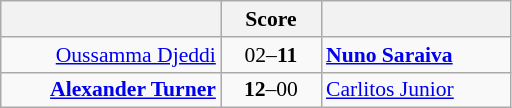<table class="wikitable" style="text-align: center; font-size:90% ">
<tr>
<th align="right" width="140"></th>
<th width="60">Score</th>
<th align="left" width="120"></th>
</tr>
<tr>
<td align=right><a href='#'>Oussamma Djeddi</a> </td>
<td align=center>02–<strong>11</strong></td>
<td align=left><strong> <a href='#'>Nuno Saraiva</a></strong></td>
</tr>
<tr>
<td align=right><strong><a href='#'>Alexander Turner</a> </strong></td>
<td align=center><strong>12</strong>–00</td>
<td align=left> <a href='#'>Carlitos Junior</a></td>
</tr>
</table>
